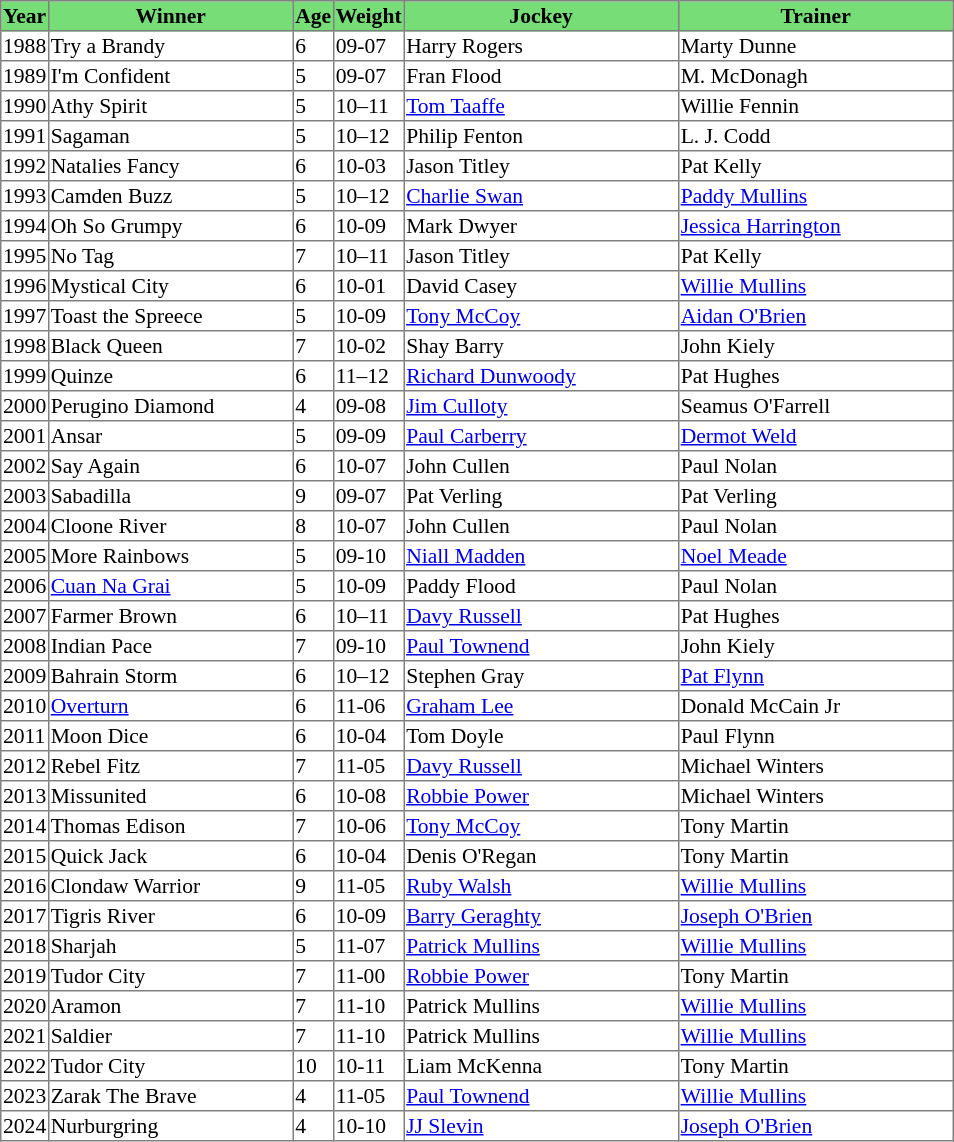<table class = "sortable" | border="1" style="border-collapse: collapse; font-size:90%">
<tr bgcolor="#77dd77" align="center">
<th>Year</th>
<th>Winner</th>
<th>Age</th>
<th>Weight</th>
<th>Jockey</th>
<th>Trainer</th>
</tr>
<tr>
<td>1988</td>
<td width=160px>Try a Brandy</td>
<td>6</td>
<td>09-07</td>
<td width=180px>Harry Rogers</td>
<td width=180px>Marty Dunne</td>
</tr>
<tr>
<td>1989</td>
<td>I'm Confident</td>
<td>5</td>
<td>09-07</td>
<td>Fran Flood</td>
<td>M. McDonagh</td>
</tr>
<tr>
<td>1990</td>
<td>Athy Spirit</td>
<td>5</td>
<td>10–11</td>
<td><a href='#'>Tom Taaffe</a></td>
<td>Willie Fennin</td>
</tr>
<tr>
<td>1991</td>
<td>Sagaman</td>
<td>5</td>
<td>10–12</td>
<td>Philip Fenton</td>
<td>L. J. Codd</td>
</tr>
<tr>
<td>1992</td>
<td>Natalies Fancy</td>
<td>6</td>
<td>10-03</td>
<td>Jason Titley</td>
<td>Pat Kelly</td>
</tr>
<tr>
<td>1993</td>
<td>Camden Buzz</td>
<td>5</td>
<td>10–12</td>
<td><a href='#'>Charlie Swan</a></td>
<td><a href='#'>Paddy Mullins</a></td>
</tr>
<tr>
<td>1994</td>
<td>Oh So Grumpy</td>
<td>6</td>
<td>10-09</td>
<td>Mark Dwyer</td>
<td><a href='#'>Jessica Harrington</a></td>
</tr>
<tr>
<td>1995</td>
<td>No Tag</td>
<td>7</td>
<td>10–11</td>
<td>Jason Titley</td>
<td>Pat Kelly</td>
</tr>
<tr>
<td>1996</td>
<td>Mystical City</td>
<td>6</td>
<td>10-01</td>
<td>David Casey</td>
<td><a href='#'>Willie Mullins</a></td>
</tr>
<tr>
<td>1997</td>
<td>Toast the Spreece</td>
<td>5</td>
<td>10-09</td>
<td><a href='#'>Tony McCoy</a></td>
<td><a href='#'>Aidan O'Brien</a></td>
</tr>
<tr>
<td>1998</td>
<td>Black Queen</td>
<td>7</td>
<td>10-02</td>
<td>Shay Barry</td>
<td>John Kiely</td>
</tr>
<tr>
<td>1999</td>
<td>Quinze</td>
<td>6</td>
<td>11–12</td>
<td><a href='#'>Richard Dunwoody</a></td>
<td>Pat Hughes</td>
</tr>
<tr>
<td>2000</td>
<td>Perugino Diamond</td>
<td>4</td>
<td>09-08</td>
<td><a href='#'>Jim Culloty</a></td>
<td>Seamus O'Farrell</td>
</tr>
<tr>
<td>2001</td>
<td>Ansar</td>
<td>5</td>
<td>09-09</td>
<td><a href='#'>Paul Carberry</a></td>
<td><a href='#'>Dermot Weld</a></td>
</tr>
<tr>
<td>2002</td>
<td>Say Again</td>
<td>6</td>
<td>10-07</td>
<td>John Cullen</td>
<td>Paul Nolan</td>
</tr>
<tr>
<td>2003</td>
<td>Sabadilla</td>
<td>9</td>
<td>09-07</td>
<td>Pat Verling</td>
<td>Pat Verling</td>
</tr>
<tr>
<td>2004</td>
<td>Cloone River</td>
<td>8</td>
<td>10-07</td>
<td>John Cullen</td>
<td>Paul Nolan</td>
</tr>
<tr>
<td>2005</td>
<td>More Rainbows</td>
<td>5</td>
<td>09-10</td>
<td><a href='#'>Niall Madden</a></td>
<td><a href='#'>Noel Meade</a></td>
</tr>
<tr>
<td>2006</td>
<td><a href='#'>Cuan Na Grai</a></td>
<td>5</td>
<td>10-09</td>
<td>Paddy Flood</td>
<td>Paul Nolan</td>
</tr>
<tr>
<td>2007</td>
<td>Farmer Brown</td>
<td>6</td>
<td>10–11</td>
<td><a href='#'>Davy Russell</a></td>
<td>Pat Hughes</td>
</tr>
<tr>
<td>2008</td>
<td>Indian Pace</td>
<td>7</td>
<td>09-10</td>
<td><a href='#'>Paul Townend</a></td>
<td>John Kiely</td>
</tr>
<tr>
<td>2009</td>
<td>Bahrain Storm</td>
<td>6</td>
<td>10–12</td>
<td>Stephen Gray</td>
<td><a href='#'>Pat Flynn</a></td>
</tr>
<tr>
<td>2010</td>
<td><a href='#'>Overturn</a></td>
<td>6</td>
<td>11-06</td>
<td><a href='#'>Graham Lee</a></td>
<td>Donald McCain Jr</td>
</tr>
<tr>
<td>2011</td>
<td>Moon Dice</td>
<td>6</td>
<td>10-04</td>
<td>Tom Doyle</td>
<td>Paul Flynn</td>
</tr>
<tr>
<td>2012</td>
<td>Rebel Fitz</td>
<td>7</td>
<td>11-05</td>
<td><a href='#'>Davy Russell</a></td>
<td>Michael Winters</td>
</tr>
<tr>
<td>2013</td>
<td>Missunited</td>
<td>6</td>
<td>10-08</td>
<td><a href='#'>Robbie Power</a></td>
<td>Michael Winters</td>
</tr>
<tr>
<td>2014</td>
<td>Thomas Edison</td>
<td>7</td>
<td>10-06</td>
<td><a href='#'>Tony McCoy</a></td>
<td>Tony Martin</td>
</tr>
<tr>
<td>2015</td>
<td>Quick Jack</td>
<td>6</td>
<td>10-04</td>
<td>Denis O'Regan</td>
<td>Tony Martin</td>
</tr>
<tr>
<td>2016</td>
<td>Clondaw Warrior</td>
<td>9</td>
<td>11-05</td>
<td><a href='#'>Ruby Walsh</a></td>
<td><a href='#'>Willie Mullins</a></td>
</tr>
<tr>
<td>2017</td>
<td>Tigris River</td>
<td>6</td>
<td>10-09</td>
<td><a href='#'>Barry Geraghty</a></td>
<td><a href='#'>Joseph O'Brien</a></td>
</tr>
<tr>
<td>2018</td>
<td>Sharjah</td>
<td>5</td>
<td>11-07</td>
<td><a href='#'>Patrick Mullins</a> </td>
<td><a href='#'>Willie Mullins</a></td>
</tr>
<tr>
<td>2019</td>
<td>Tudor City</td>
<td>7</td>
<td>11-00</td>
<td><a href='#'>Robbie Power</a></td>
<td>Tony Martin</td>
</tr>
<tr>
<td>2020</td>
<td>Aramon</td>
<td>7</td>
<td>11-10</td>
<td>Patrick Mullins </td>
<td><a href='#'>Willie Mullins</a></td>
</tr>
<tr>
<td>2021</td>
<td>Saldier</td>
<td>7</td>
<td>11-10</td>
<td>Patrick Mullins </td>
<td><a href='#'>Willie Mullins</a></td>
</tr>
<tr>
<td>2022</td>
<td>Tudor City</td>
<td>10</td>
<td>10-11</td>
<td>Liam McKenna</td>
<td>Tony Martin</td>
</tr>
<tr>
<td>2023</td>
<td>Zarak The Brave</td>
<td>4</td>
<td>11-05</td>
<td><a href='#'>Paul Townend</a></td>
<td><a href='#'>Willie Mullins</a></td>
</tr>
<tr>
<td>2024</td>
<td>Nurburgring</td>
<td>4</td>
<td>10-10</td>
<td><a href='#'>JJ Slevin</a></td>
<td><a href='#'>Joseph O'Brien</a></td>
</tr>
</table>
